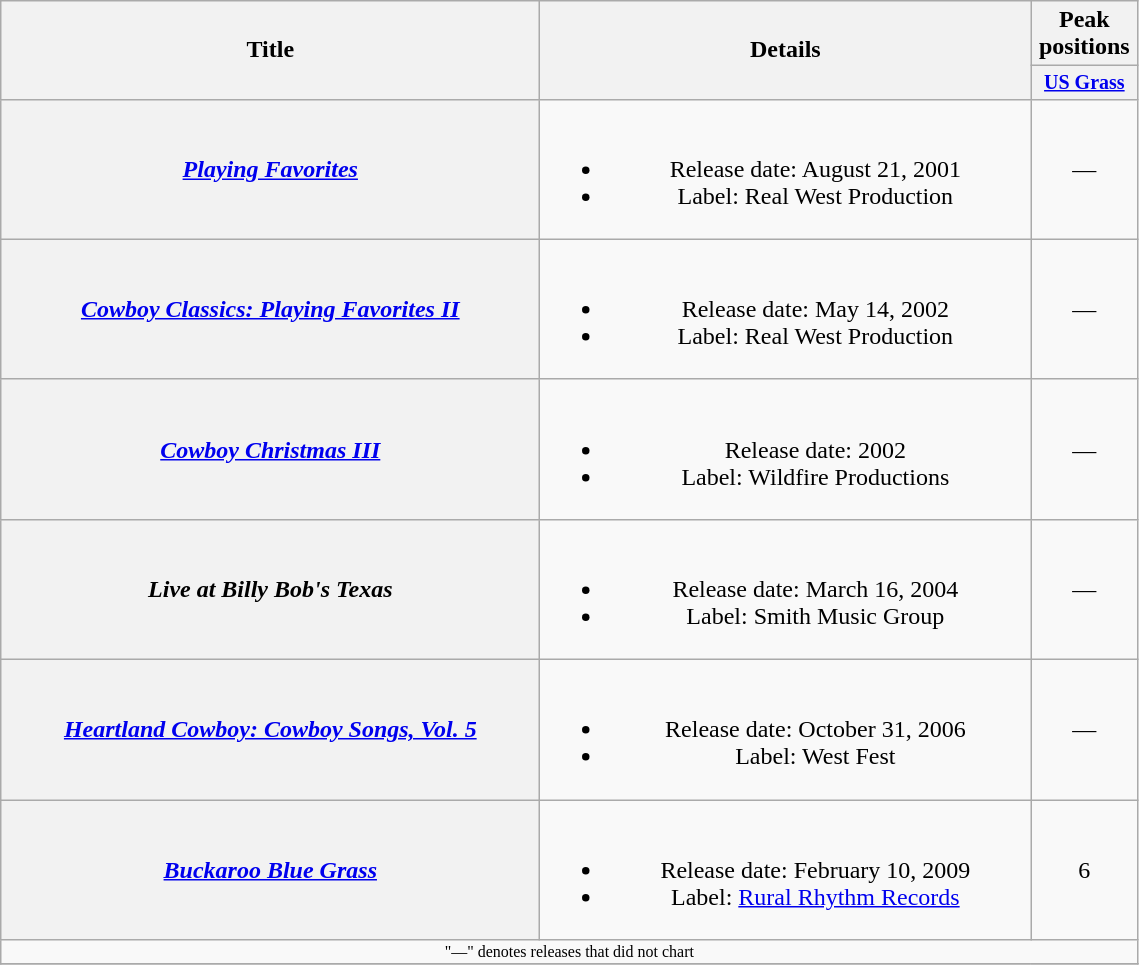<table class="wikitable plainrowheaders" style="text-align:center;">
<tr>
<th rowspan="2" style="width:22em;">Title</th>
<th rowspan="2" style="width:20em;">Details</th>
<th>Peak positions</th>
</tr>
<tr style="font-size:smaller;">
<th style="width:65px;"><a href='#'>US Grass</a></th>
</tr>
<tr>
<th scope="row"><em><a href='#'>Playing Favorites</a></em></th>
<td><br><ul><li>Release date: August 21, 2001</li><li>Label: Real West Production</li></ul></td>
<td>—</td>
</tr>
<tr>
<th scope="row"><em><a href='#'>Cowboy Classics: Playing Favorites II</a></em></th>
<td><br><ul><li>Release date: May 14, 2002</li><li>Label: Real West Production</li></ul></td>
<td>—</td>
</tr>
<tr>
<th scope="row"><em><a href='#'>Cowboy Christmas III</a></em></th>
<td><br><ul><li>Release date: 2002</li><li>Label: Wildfire Productions</li></ul></td>
<td>—</td>
</tr>
<tr>
<th scope="row"><em>Live at Billy Bob's Texas</em></th>
<td><br><ul><li>Release date: March 16, 2004</li><li>Label: Smith Music Group</li></ul></td>
<td>—</td>
</tr>
<tr>
<th scope="row"><em><a href='#'>Heartland Cowboy: Cowboy Songs, Vol. 5</a></em></th>
<td><br><ul><li>Release date: October 31, 2006</li><li>Label: West Fest</li></ul></td>
<td>—</td>
</tr>
<tr>
<th scope="row"><em><a href='#'>Buckaroo Blue Grass</a></em></th>
<td><br><ul><li>Release date: February 10, 2009</li><li>Label: <a href='#'>Rural Rhythm Records</a></li></ul></td>
<td>6</td>
</tr>
<tr>
<td colspan="3" style="font-size: 8pt">"—" denotes releases that did not chart</td>
</tr>
<tr>
</tr>
</table>
